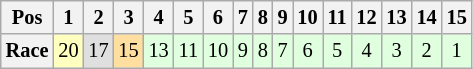<table class="wikitable" style="font-size: 85%;">
<tr align="center">
<th>Pos</th>
<th>1</th>
<th>2</th>
<th>3</th>
<th>4</th>
<th>5</th>
<th>6</th>
<th>7</th>
<th>8</th>
<th>9</th>
<th>10</th>
<th>11</th>
<th>12</th>
<th>13</th>
<th>14</th>
<th>15</th>
</tr>
<tr align="center">
<th>Race</th>
<td style="background:#FFFFBF;">20</td>
<td style="background:#DFDFDF;">17</td>
<td style="background:#FFDF9F;">15</td>
<td style="background:#DFFFDF;">13</td>
<td style="background:#DFFFDF;">11</td>
<td style="background:#DFFFDF;">10</td>
<td style="background:#DFFFDF;">9</td>
<td style="background:#DFFFDF;">8</td>
<td style="background:#DFFFDF;">7</td>
<td style="background:#DFFFDF;">6</td>
<td style="background:#DFFFDF;">5</td>
<td style="background:#DFFFDF;">4</td>
<td style="background:#DFFFDF;">3</td>
<td style="background:#DFFFDF;">2</td>
<td style="background:#DFFFDF;">1</td>
</tr>
</table>
